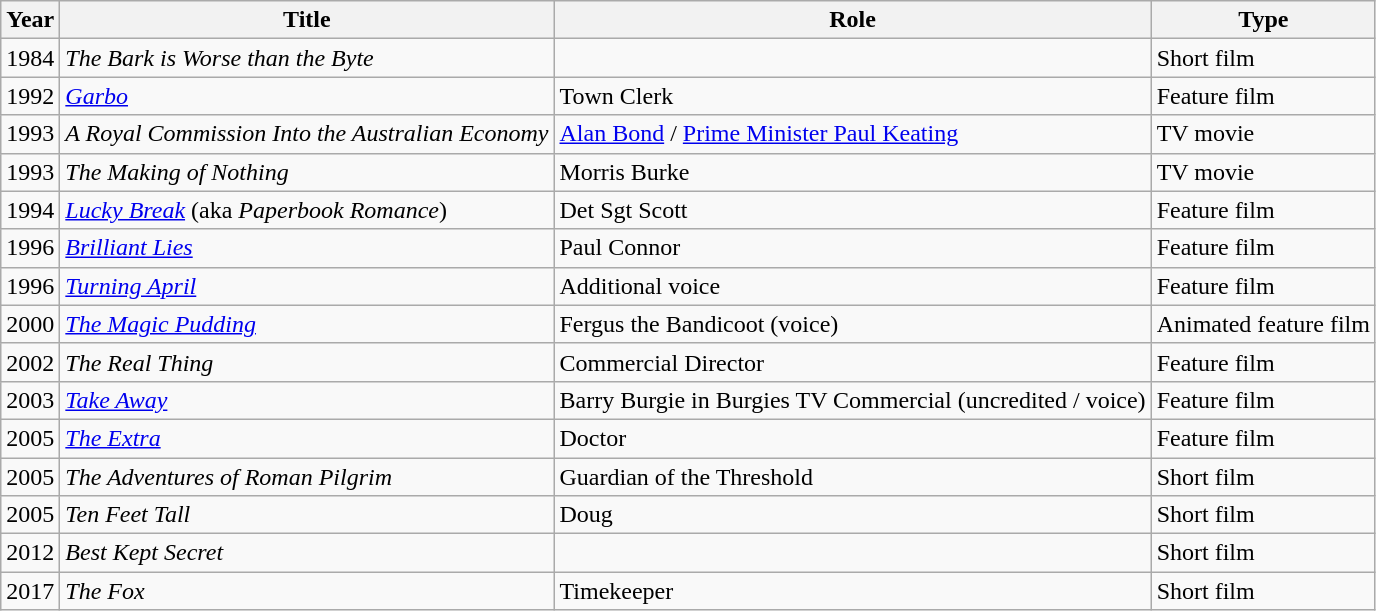<table class="wikitable">
<tr>
<th>Year</th>
<th>Title</th>
<th>Role</th>
<th>Type</th>
</tr>
<tr>
<td>1984</td>
<td><em>The Bark is Worse than the Byte</em></td>
<td></td>
<td>Short film</td>
</tr>
<tr>
<td>1992</td>
<td><em><a href='#'>Garbo</a></em></td>
<td>Town Clerk</td>
<td>Feature film</td>
</tr>
<tr>
<td>1993</td>
<td><em>A Royal Commission Into the Australian Economy</em></td>
<td><a href='#'>Alan Bond</a> / <a href='#'>Prime Minister Paul Keating</a></td>
<td>TV movie</td>
</tr>
<tr>
<td>1993</td>
<td><em>The Making of Nothing</em></td>
<td>Morris Burke</td>
<td>TV movie</td>
</tr>
<tr>
<td>1994</td>
<td><em><a href='#'>Lucky Break</a></em> (aka <em>Paperbook Romance</em>)</td>
<td>Det Sgt Scott</td>
<td>Feature film</td>
</tr>
<tr>
<td>1996</td>
<td><em><a href='#'>Brilliant Lies</a></em></td>
<td>Paul Connor</td>
<td>Feature film</td>
</tr>
<tr>
<td>1996</td>
<td><em><a href='#'>Turning April</a></em></td>
<td>Additional voice</td>
<td>Feature film</td>
</tr>
<tr>
<td>2000</td>
<td><em><a href='#'>The Magic Pudding</a></em></td>
<td>Fergus the Bandicoot (voice)</td>
<td>Animated feature film</td>
</tr>
<tr>
<td>2002</td>
<td><em>The Real Thing</em></td>
<td>Commercial Director</td>
<td>Feature film</td>
</tr>
<tr>
<td>2003</td>
<td><em><a href='#'>Take Away</a></em></td>
<td>Barry Burgie in Burgies TV Commercial (uncredited / voice)</td>
<td>Feature film</td>
</tr>
<tr>
<td>2005</td>
<td><em><a href='#'>The Extra</a></em></td>
<td>Doctor</td>
<td>Feature film</td>
</tr>
<tr>
<td>2005</td>
<td><em>The Adventures of Roman Pilgrim</em></td>
<td>Guardian of the Threshold</td>
<td>Short film</td>
</tr>
<tr>
<td>2005</td>
<td><em>Ten Feet Tall</em></td>
<td>Doug</td>
<td>Short film</td>
</tr>
<tr>
<td>2012</td>
<td><em>Best Kept Secret</em></td>
<td></td>
<td>Short film</td>
</tr>
<tr>
<td>2017</td>
<td><em>The Fox</em></td>
<td>Timekeeper</td>
<td>Short film</td>
</tr>
</table>
